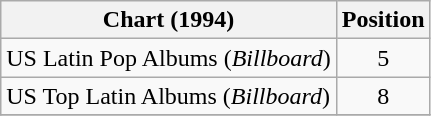<table class="wikitable plainrowheaders">
<tr>
<th align="left">Chart (1994)</th>
<th align="left">Position</th>
</tr>
<tr>
<td style="text-align: left;">US Latin Pop Albums (<em>Billboard</em>)</td>
<td align="center">5</td>
</tr>
<tr>
<td style="text-align: left;">US Top Latin Albums (<em>Billboard</em>)</td>
<td style="text-align:center;">8</td>
</tr>
<tr>
</tr>
</table>
